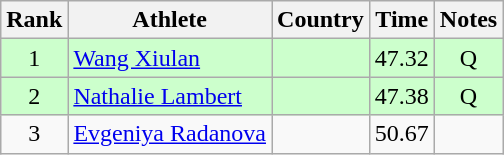<table class="wikitable" style="text-align:center">
<tr>
<th>Rank</th>
<th>Athlete</th>
<th>Country</th>
<th>Time</th>
<th>Notes</th>
</tr>
<tr bgcolor=ccffcc>
<td>1</td>
<td align=left><a href='#'>Wang Xiulan</a></td>
<td align=left></td>
<td>47.32</td>
<td>Q</td>
</tr>
<tr bgcolor=ccffcc>
<td>2</td>
<td align=left><a href='#'>Nathalie Lambert</a></td>
<td align=left></td>
<td>47.38</td>
<td>Q</td>
</tr>
<tr>
<td>3</td>
<td align=left><a href='#'>Evgeniya Radanova</a></td>
<td align=left></td>
<td>50.67</td>
<td></td>
</tr>
</table>
